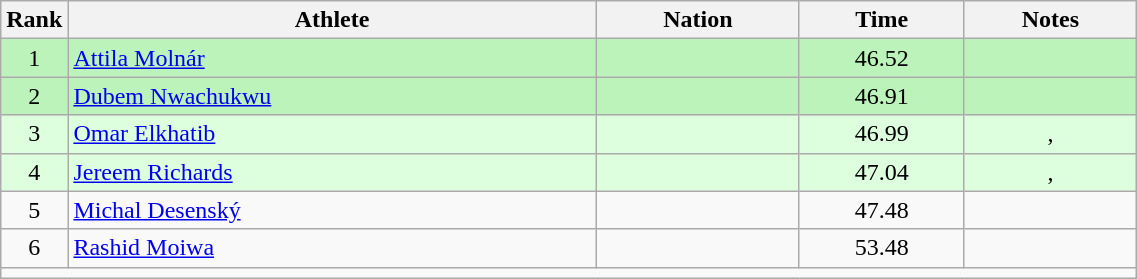<table class="wikitable sortable" style="text-align:center;width: 60%;">
<tr>
<th scope="col" style="width: 10px;">Rank</th>
<th scope="col">Athlete</th>
<th scope="col">Nation</th>
<th scope="col">Time</th>
<th scope="col">Notes</th>
</tr>
<tr bgcolor=bbf3bb>
<td>1</td>
<td align=left><a href='#'>Attila Molnár</a></td>
<td align=left></td>
<td>46.52</td>
<td></td>
</tr>
<tr bgcolor=bbf3bb>
<td>2</td>
<td align=left><a href='#'>Dubem Nwachukwu</a></td>
<td align=left></td>
<td>46.91</td>
<td></td>
</tr>
<tr bgcolor=ddffdd>
<td>3</td>
<td align=left><a href='#'>Omar Elkhatib</a></td>
<td align=left></td>
<td>46.99</td>
<td>, </td>
</tr>
<tr bgcolor=ddffdd>
<td>4</td>
<td align=left><a href='#'>Jereem Richards</a></td>
<td align=left></td>
<td>47.04</td>
<td>, </td>
</tr>
<tr>
<td>5</td>
<td align=left><a href='#'>Michal Desenský</a></td>
<td align=left></td>
<td>47.48</td>
<td></td>
</tr>
<tr>
<td>6</td>
<td align=left><a href='#'>Rashid Moiwa</a></td>
<td align=left></td>
<td>53.48</td>
<td></td>
</tr>
<tr class="sortbottom">
<td colspan="5"></td>
</tr>
</table>
